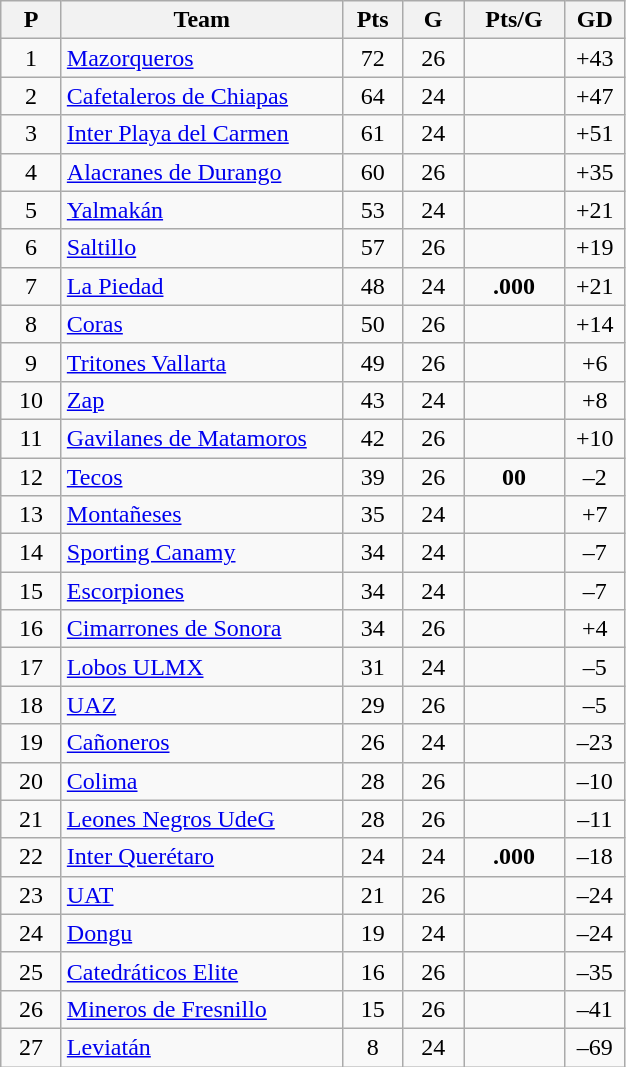<table class="wikitable" style="text-align: center;">
<tr>
<th width=33>P</th>
<th width=180>Team</th>
<th width=33>Pts</th>
<th width=33>G</th>
<th width=60>Pts/G</th>
<th width=33>GD</th>
</tr>
<tr>
<td>1</td>
<td align=left><a href='#'>Mazorqueros</a></td>
<td>72</td>
<td>26</td>
<td><strong></strong></td>
<td>+43</td>
</tr>
<tr>
<td>2</td>
<td align=left><a href='#'>Cafetaleros de Chiapas</a></td>
<td>64</td>
<td>24</td>
<td><strong></strong></td>
<td>+47</td>
</tr>
<tr>
<td>3</td>
<td align=left><a href='#'>Inter Playa del Carmen</a></td>
<td>61</td>
<td>24</td>
<td><strong></strong></td>
<td>+51</td>
</tr>
<tr>
<td>4</td>
<td align=left><a href='#'>Alacranes de Durango</a></td>
<td>60</td>
<td>26</td>
<td><strong></strong></td>
<td>+35</td>
</tr>
<tr>
<td>5</td>
<td align=left><a href='#'>Yalmakán</a></td>
<td>53</td>
<td>24</td>
<td><strong></strong></td>
<td>+21</td>
</tr>
<tr>
<td>6</td>
<td align=left><a href='#'>Saltillo</a></td>
<td>57</td>
<td>26</td>
<td><strong></strong></td>
<td>+19</td>
</tr>
<tr>
<td>7</td>
<td align=left><a href='#'>La Piedad</a></td>
<td>48</td>
<td>24</td>
<td><strong>.000</strong></td>
<td>+21</td>
</tr>
<tr>
<td>8</td>
<td align=left><a href='#'>Coras</a></td>
<td>50</td>
<td>26</td>
<td><strong></strong></td>
<td>+14</td>
</tr>
<tr>
<td>9</td>
<td align=left><a href='#'>Tritones Vallarta</a></td>
<td>49</td>
<td>26</td>
<td><strong></strong></td>
<td>+6</td>
</tr>
<tr>
<td>10</td>
<td align=left><a href='#'>Zap</a></td>
<td>43</td>
<td>24</td>
<td><strong></strong></td>
<td>+8</td>
</tr>
<tr>
<td>11</td>
<td align=left><a href='#'>Gavilanes de Matamoros</a></td>
<td>42</td>
<td>26</td>
<td><strong></strong></td>
<td>+10</td>
</tr>
<tr>
<td>12</td>
<td align=left><a href='#'>Tecos</a></td>
<td>39</td>
<td>26</td>
<td><strong>00</strong></td>
<td>–2</td>
</tr>
<tr>
<td>13</td>
<td align=left><a href='#'>Montañeses</a></td>
<td>35</td>
<td>24</td>
<td><strong></strong></td>
<td>+7</td>
</tr>
<tr>
<td>14</td>
<td align=left><a href='#'>Sporting Canamy</a></td>
<td>34</td>
<td>24</td>
<td><strong></strong></td>
<td>–7</td>
</tr>
<tr>
<td>15</td>
<td align=left><a href='#'>Escorpiones</a></td>
<td>34</td>
<td>24</td>
<td><strong></strong></td>
<td>–7</td>
</tr>
<tr>
<td>16</td>
<td align=left><a href='#'>Cimarrones de Sonora</a></td>
<td>34</td>
<td>26</td>
<td><strong></strong></td>
<td>+4</td>
</tr>
<tr>
<td>17</td>
<td align=left><a href='#'>Lobos ULMX</a></td>
<td>31</td>
<td>24</td>
<td><strong></strong></td>
<td>–5</td>
</tr>
<tr>
<td>18</td>
<td align=left><a href='#'>UAZ</a></td>
<td>29</td>
<td>26</td>
<td><strong></strong></td>
<td>–5</td>
</tr>
<tr>
<td>19</td>
<td align=left><a href='#'>Cañoneros</a></td>
<td>26</td>
<td>24</td>
<td><strong></strong></td>
<td>–23</td>
</tr>
<tr>
<td>20</td>
<td align=left><a href='#'>Colima</a></td>
<td>28</td>
<td>26</td>
<td><strong></strong></td>
<td>–10</td>
</tr>
<tr>
<td>21</td>
<td align=left><a href='#'>Leones Negros UdeG</a></td>
<td>28</td>
<td>26</td>
<td><strong></strong></td>
<td>–11</td>
</tr>
<tr>
<td>22</td>
<td align=left><a href='#'>Inter Querétaro</a></td>
<td>24</td>
<td>24</td>
<td><strong>.000</strong></td>
<td>–18</td>
</tr>
<tr>
<td>23</td>
<td align=left><a href='#'>UAT</a></td>
<td>21</td>
<td>26</td>
<td><strong></strong></td>
<td>–24</td>
</tr>
<tr>
<td>24</td>
<td align=left><a href='#'>Dongu</a></td>
<td>19</td>
<td>24</td>
<td><strong></strong></td>
<td>–24</td>
</tr>
<tr>
<td>25</td>
<td align=left><a href='#'>Catedráticos Elite</a></td>
<td>16</td>
<td>26</td>
<td><strong></strong></td>
<td>–35</td>
</tr>
<tr>
<td>26</td>
<td align=left><a href='#'>Mineros de Fresnillo</a></td>
<td>15</td>
<td>26</td>
<td><strong></strong></td>
<td>–41</td>
</tr>
<tr>
<td>27</td>
<td align=left><a href='#'>Leviatán</a></td>
<td>8</td>
<td>24</td>
<td><strong></strong></td>
<td>–69</td>
</tr>
</table>
